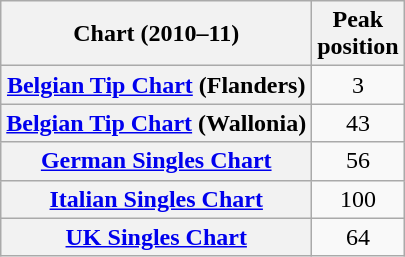<table class="wikitable sortable plainrowheaders">
<tr>
<th scope="col">Chart (2010–11)</th>
<th scope="col">Peak<br>position</th>
</tr>
<tr>
<th scope="row"><a href='#'>Belgian Tip Chart</a> (Flanders)</th>
<td align="center">3</td>
</tr>
<tr>
<th scope="row"><a href='#'>Belgian Tip Chart</a> (Wallonia)</th>
<td align="center">43</td>
</tr>
<tr>
<th scope="row"><a href='#'>German Singles Chart</a></th>
<td align="center">56</td>
</tr>
<tr>
<th scope="row"><a href='#'>Italian Singles Chart</a></th>
<td align="center">100</td>
</tr>
<tr>
<th scope="row"><a href='#'>UK Singles Chart</a></th>
<td align="center">64</td>
</tr>
</table>
